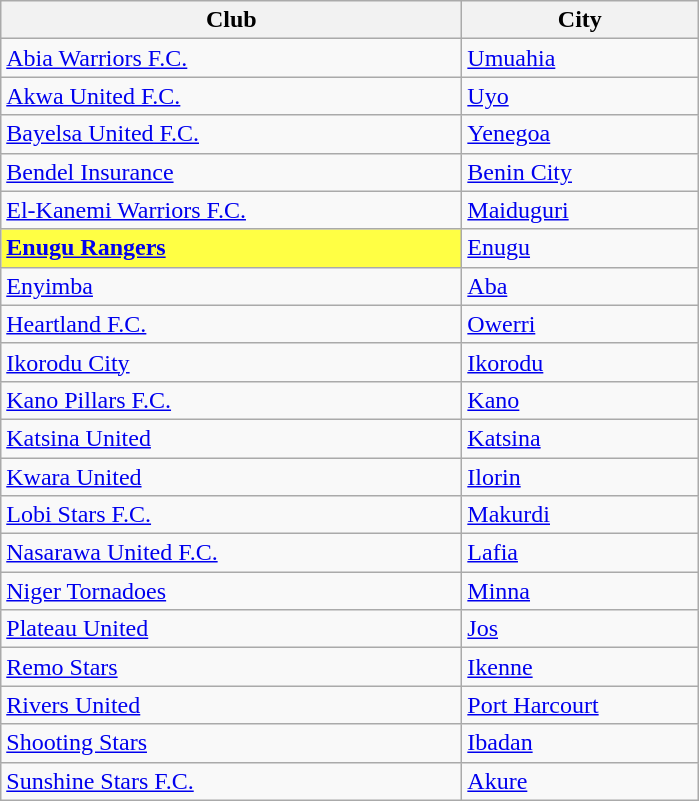<table class="wikitable sortable">
<tr>
<th width="300px">Club</th>
<th width="150px">City</th>
</tr>
<tr>
<td><a href='#'>Abia Warriors F.C.</a></td>
<td><a href='#'>Umuahia</a></td>
</tr>
<tr>
<td><a href='#'>Akwa United F.C.</a></td>
<td><a href='#'>Uyo</a></td>
</tr>
<tr>
<td><a href='#'>Bayelsa United F.C.</a></td>
<td><a href='#'>Yenegoa</a></td>
</tr>
<tr>
<td><a href='#'>Bendel Insurance</a></td>
<td><a href='#'>Benin City</a></td>
</tr>
<tr>
<td><a href='#'>El-Kanemi Warriors F.C.</a></td>
<td><a href='#'>Maiduguri</a></td>
</tr>
<tr>
<td bgcolor=#ffff44><strong><a href='#'>Enugu Rangers</a></strong></td>
<td><a href='#'>Enugu</a></td>
</tr>
<tr>
<td><a href='#'>Enyimba</a></td>
<td><a href='#'>Aba</a></td>
</tr>
<tr>
<td><a href='#'>Heartland F.C.</a></td>
<td><a href='#'>Owerri</a></td>
</tr>
<tr>
<td><a href='#'>Ikorodu City</a></td>
<td><a href='#'>Ikorodu</a></td>
</tr>
<tr>
<td><a href='#'>Kano Pillars F.C.</a></td>
<td><a href='#'>Kano</a></td>
</tr>
<tr>
<td><a href='#'>Katsina United</a></td>
<td><a href='#'>Katsina</a></td>
</tr>
<tr>
<td><a href='#'>Kwara United</a></td>
<td><a href='#'>Ilorin</a></td>
</tr>
<tr>
<td><a href='#'>Lobi Stars F.C.</a></td>
<td><a href='#'>Makurdi</a></td>
</tr>
<tr>
<td><a href='#'>Nasarawa United F.C.</a></td>
<td><a href='#'>Lafia</a></td>
</tr>
<tr>
<td><a href='#'>Niger Tornadoes</a></td>
<td><a href='#'>Minna</a></td>
</tr>
<tr>
<td><a href='#'>Plateau United</a></td>
<td><a href='#'>Jos</a></td>
</tr>
<tr>
<td><a href='#'>Remo Stars</a></td>
<td><a href='#'>Ikenne</a></td>
</tr>
<tr>
<td><a href='#'>Rivers United</a></td>
<td><a href='#'>Port Harcourt</a></td>
</tr>
<tr>
<td><a href='#'>Shooting Stars</a></td>
<td><a href='#'>Ibadan</a></td>
</tr>
<tr>
<td><a href='#'>Sunshine Stars F.C.</a></td>
<td><a href='#'>Akure</a></td>
</tr>
</table>
